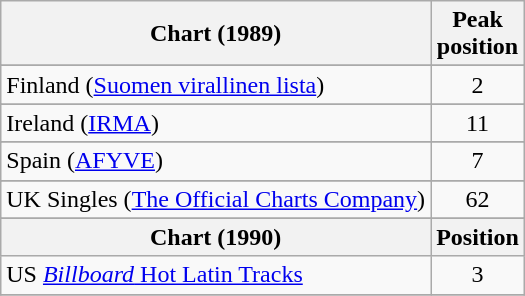<table class="wikitable sortable">
<tr>
<th>Chart (1989)</th>
<th>Peak<br>position</th>
</tr>
<tr>
</tr>
<tr>
</tr>
<tr>
<td>Finland (<a href='#'>Suomen virallinen lista</a>)</td>
<td align="center">2</td>
</tr>
<tr>
</tr>
<tr>
<td>Ireland (<a href='#'>IRMA</a>)</td>
<td align="center">11</td>
</tr>
<tr>
</tr>
<tr>
</tr>
<tr>
<td>Spain (<a href='#'>AFYVE</a>)</td>
<td align="center">7</td>
</tr>
<tr>
</tr>
<tr>
<td>UK Singles (<a href='#'>The Official Charts Company</a>)</td>
<td align="center">62</td>
</tr>
<tr>
</tr>
<tr>
<th>Chart (1990)</th>
<th>Position</th>
</tr>
<tr>
<td>US <a href='#'><em>Billboard</em> Hot Latin Tracks</a></td>
<td align="center">3</td>
</tr>
<tr>
</tr>
</table>
